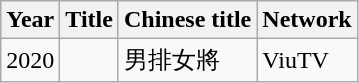<table class="wikitable plainrowheaders">
<tr>
<th scope="col">Year</th>
<th scope="col">Title</th>
<th>Chinese title</th>
<th scope="col">Network</th>
</tr>
<tr>
<td>2020</td>
<td></td>
<td>男排女將</td>
<td>ViuTV</td>
</tr>
</table>
